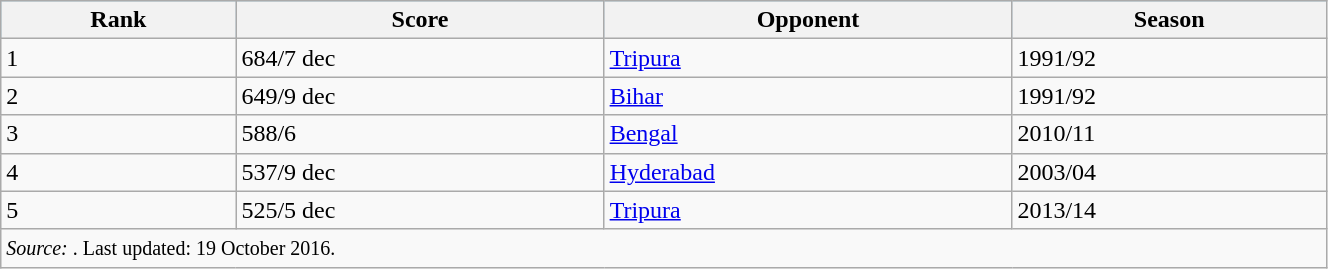<table class="wikitable" width=70%>
<tr bgcolor=#87cef>
<th>Rank</th>
<th>Score</th>
<th>Opponent</th>
<th>Season</th>
</tr>
<tr>
<td>1</td>
<td>684/7 dec</td>
<td><a href='#'>Tripura</a></td>
<td>1991/92</td>
</tr>
<tr>
<td>2</td>
<td>649/9 dec</td>
<td><a href='#'>Bihar</a></td>
<td>1991/92</td>
</tr>
<tr>
<td>3</td>
<td>588/6</td>
<td><a href='#'>Bengal</a></td>
<td>2010/11</td>
</tr>
<tr>
<td>4</td>
<td>537/9 dec</td>
<td><a href='#'>Hyderabad</a></td>
<td>2003/04</td>
</tr>
<tr>
<td>5</td>
<td>525/5 dec</td>
<td><a href='#'>Tripura</a></td>
<td>2013/14</td>
</tr>
<tr>
<td colspan=4><small><em>Source: </em>. Last updated: 19 October 2016.</small></td>
</tr>
</table>
